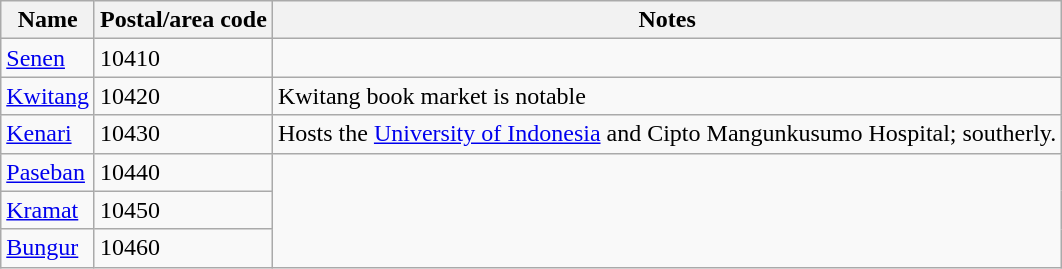<table class=wikitable>
<tr>
<th>Name</th>
<th>Postal/area code</th>
<th>Notes</th>
</tr>
<tr>
<td><a href='#'>Senen</a></td>
<td>10410</td>
</tr>
<tr>
<td><a href='#'>Kwitang</a></td>
<td>10420</td>
<td>Kwitang book market is notable</td>
</tr>
<tr>
<td><a href='#'>Kenari</a></td>
<td>10430</td>
<td>Hosts the <a href='#'>University of Indonesia</a> and Cipto Mangunkusumo Hospital; southerly.</td>
</tr>
<tr>
<td><a href='#'>Paseban</a></td>
<td>10440</td>
</tr>
<tr>
<td><a href='#'>Kramat</a></td>
<td>10450</td>
</tr>
<tr>
<td><a href='#'>Bungur</a></td>
<td>10460</td>
</tr>
</table>
